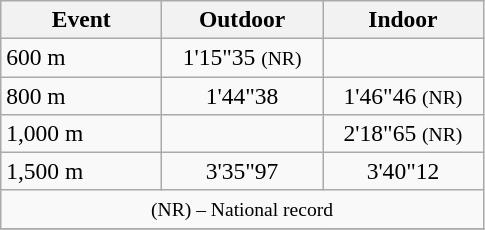<table class="wikitable" style="font-size:98%; text-align:center;">
<tr>
<th width="100">Event</th>
<th width="100">Outdoor</th>
<th width="100">Indoor</th>
</tr>
<tr>
<td align="left">600 m</td>
<td>1'15"35 <small>(NR)</small></td>
<td></td>
</tr>
<tr>
<td align="left">800 m</td>
<td>1'44"38</td>
<td>1'46"46 <small>(NR)</small></td>
</tr>
<tr>
<td align="left">1,000 m</td>
<td></td>
<td>2'18"65 <small>(NR)</small></td>
</tr>
<tr>
<td align="left">1,500 m</td>
<td>3'35"97</td>
<td>3'40"12</td>
</tr>
<tr>
<td colspan=3><small>(NR) – National record</small></td>
</tr>
<tr>
</tr>
</table>
